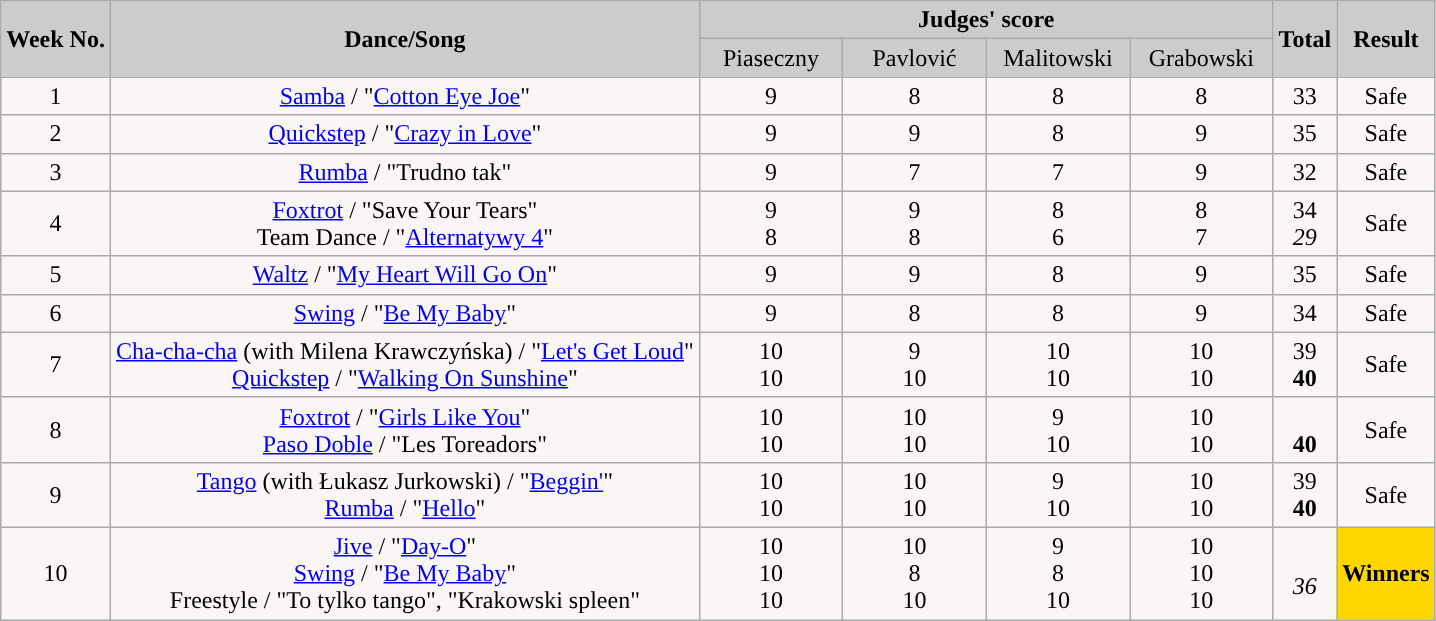<table class="wikitable collapsible">
<tr>
<th rowspan="2" style="background:#ccc; text-align:Center;"><strong>Week No.</strong></th>
<th rowspan="2" style="background:#ccc; text-align:Center;"><strong>Dance/Song</strong></th>
<th colspan="4" style="background:#ccc; text-align:Center;"><strong>Judges' score</strong></th>
<th rowspan="2" style="background:#ccc; text-align:Center;"><strong>Total</strong></th>
<th rowspan="2" style="background:#ccc; text-align:Center;"><strong>Result</strong></th>
</tr>
<tr style="text-align:center; background:#ccc;">
<td style="width:10%; ">Piaseczny</td>
<td style="width:10%; ">Pavlović</td>
<td style="width:10%; ">Malitowski</td>
<td style='width:10%; "'>Grabowski</td>
</tr>
<tr style="text-align:center; background:#faf6f6;">
<td>1</td>
<td><a href='#'>Samba</a> / "<a href='#'>Cotton Eye Joe</a>"</td>
<td>9</td>
<td>8</td>
<td>8</td>
<td>8</td>
<td>33</td>
<td>Safe</td>
</tr>
<tr style="text-align:center; background:#faf6f6;">
<td>2</td>
<td><a href='#'>Quickstep</a> / "<a href='#'>Crazy in Love</a>"</td>
<td>9</td>
<td>9</td>
<td>8</td>
<td>9</td>
<td>35</td>
<td>Safe</td>
</tr>
<tr style="text-align:center; background:#faf6f6;">
<td>3</td>
<td><a href='#'>Rumba</a> / "Trudno tak"</td>
<td>9</td>
<td>7</td>
<td>7</td>
<td>9</td>
<td>32</td>
<td>Safe</td>
</tr>
<tr style="text-align:center; background:#faf6f6;">
<td>4</td>
<td><a href='#'>Foxtrot</a> / "Save Your Tears"<br>Team Dance / "<a href='#'>Alternatywy 4</a>"</td>
<td>9<br>8</td>
<td>9<br>8</td>
<td>8<br>6</td>
<td>8<br>7</td>
<td>34<br><span><em>29</em></span></td>
<td>Safe</td>
</tr>
<tr style="text-align:center; background:#faf6f6;">
<td>5</td>
<td><a href='#'>Waltz</a> / "<a href='#'>My Heart Will Go On</a>"</td>
<td>9</td>
<td>9</td>
<td>8</td>
<td>9</td>
<td>35</td>
<td>Safe</td>
</tr>
<tr style="text-align:center; background:#faf6f6;">
<td>6</td>
<td><a href='#'>Swing</a> / "<a href='#'>Be My Baby</a>"</td>
<td>9</td>
<td>8</td>
<td>8</td>
<td>9</td>
<td>34</td>
<td>Safe</td>
</tr>
<tr style="text-align:center; background:#faf6f6;">
<td>7</td>
<td><a href='#'>Cha-cha-cha</a> (with Milena Krawczyńska) / "<a href='#'>Let's Get Loud</a>"<br><a href='#'>Quickstep</a> / "<a href='#'>Walking On Sunshine</a>"</td>
<td>10<br>10</td>
<td>9<br>10</td>
<td>10<br>10</td>
<td>10<br>10</td>
<td>39<br><span><strong>40</strong></span></td>
<td>Safe</td>
</tr>
<tr style="text-align:center; background:#faf6f6;">
<td>8</td>
<td><a href='#'>Foxtrot</a> / "<a href='#'>Girls Like You</a>"<br><a href='#'>Paso Doble</a> / "Les Toreadors"</td>
<td>10<br>10</td>
<td>10<br>10</td>
<td>9<br>10</td>
<td>10<br>10</td>
<td><br><span><strong>40</strong></span></td>
<td>Safe</td>
</tr>
<tr style="text-align:center; background:#faf6f6;">
<td>9</td>
<td><a href='#'>Tango</a> (with Łukasz Jurkowski) / "<a href='#'>Beggin'</a>"<br><a href='#'>Rumba</a> / "<a href='#'>Hello</a>"</td>
<td>10<br>10</td>
<td>10<br>10</td>
<td>9<br>10</td>
<td>10<br>10</td>
<td>39<br><span><strong>40</strong></span></td>
<td>Safe</td>
</tr>
<tr style="text-align:center; background:#faf6f6;">
<td>10</td>
<td><a href='#'>Jive</a> / "<a href='#'>Day-O</a>"<br><a href='#'>Swing</a> / "<a href='#'>Be My Baby</a>"<br>Freestyle / "To tylko tango", "Krakowski spleen"</td>
<td>10<br>10<br>10</td>
<td>10<br>8<br>10</td>
<td>9<br>8<br>10</td>
<td>10<br>10<br>10</td>
<td><br><span><em>36</em></span><br></td>
<td rowspan="3" style="background:gold;"><strong>Winners</strong></td>
</tr>
</table>
